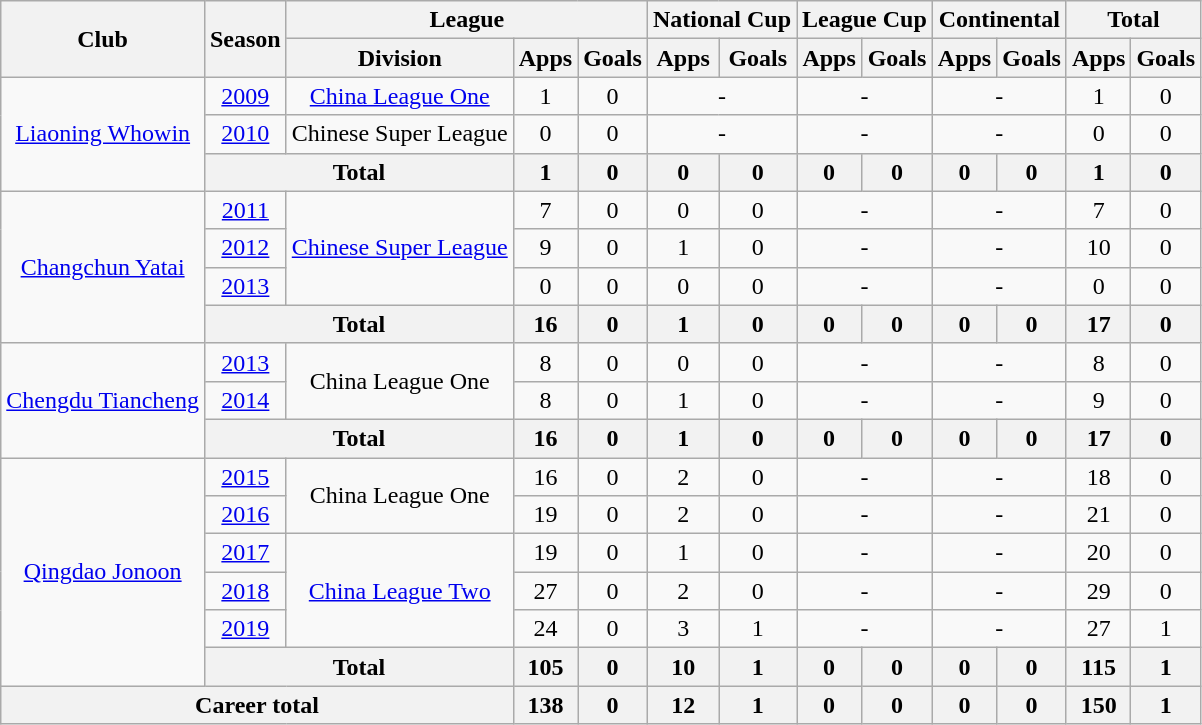<table class="wikitable" style="text-align: center">
<tr>
<th rowspan="2">Club</th>
<th rowspan="2">Season</th>
<th colspan="3">League</th>
<th colspan="2">National Cup</th>
<th colspan="2">League Cup</th>
<th colspan="2">Continental</th>
<th colspan="2">Total</th>
</tr>
<tr>
<th>Division</th>
<th>Apps</th>
<th>Goals</th>
<th>Apps</th>
<th>Goals</th>
<th>Apps</th>
<th>Goals</th>
<th>Apps</th>
<th>Goals</th>
<th>Apps</th>
<th>Goals</th>
</tr>
<tr>
<td rowspan=3><a href='#'>Liaoning Whowin</a></td>
<td><a href='#'>2009</a></td>
<td><a href='#'>China League One</a></td>
<td>1</td>
<td>0</td>
<td colspan="2">-</td>
<td colspan="2">-</td>
<td colspan="2">-</td>
<td>1</td>
<td>0</td>
</tr>
<tr>
<td><a href='#'>2010</a></td>
<td>Chinese Super League</td>
<td>0</td>
<td>0</td>
<td colspan="2">-</td>
<td colspan="2">-</td>
<td colspan="2">-</td>
<td>0</td>
<td>0</td>
</tr>
<tr>
<th colspan="2">Total</th>
<th>1</th>
<th>0</th>
<th>0</th>
<th>0</th>
<th>0</th>
<th>0</th>
<th>0</th>
<th>0</th>
<th>1</th>
<th>0</th>
</tr>
<tr>
<td rowspan=4><a href='#'>Changchun Yatai</a></td>
<td><a href='#'>2011</a></td>
<td rowspan=3><a href='#'>Chinese Super League</a></td>
<td>7</td>
<td>0</td>
<td>0</td>
<td>0</td>
<td colspan="2">-</td>
<td colspan="2">-</td>
<td>7</td>
<td>0</td>
</tr>
<tr>
<td><a href='#'>2012</a></td>
<td>9</td>
<td>0</td>
<td>1</td>
<td>0</td>
<td colspan="2">-</td>
<td colspan="2">-</td>
<td>10</td>
<td>0</td>
</tr>
<tr>
<td><a href='#'>2013</a></td>
<td>0</td>
<td>0</td>
<td>0</td>
<td>0</td>
<td colspan="2">-</td>
<td colspan="2">-</td>
<td>0</td>
<td>0</td>
</tr>
<tr>
<th colspan="2">Total</th>
<th>16</th>
<th>0</th>
<th>1</th>
<th>0</th>
<th>0</th>
<th>0</th>
<th>0</th>
<th>0</th>
<th>17</th>
<th>0</th>
</tr>
<tr>
<td rowspan=3><a href='#'>Chengdu Tiancheng</a></td>
<td><a href='#'>2013</a></td>
<td rowspan=2>China League One</td>
<td>8</td>
<td>0</td>
<td>0</td>
<td>0</td>
<td colspan="2">-</td>
<td colspan="2">-</td>
<td>8</td>
<td>0</td>
</tr>
<tr>
<td><a href='#'>2014</a></td>
<td>8</td>
<td>0</td>
<td>1</td>
<td>0</td>
<td colspan="2">-</td>
<td colspan="2">-</td>
<td>9</td>
<td>0</td>
</tr>
<tr>
<th colspan="2">Total</th>
<th>16</th>
<th>0</th>
<th>1</th>
<th>0</th>
<th>0</th>
<th>0</th>
<th>0</th>
<th>0</th>
<th>17</th>
<th>0</th>
</tr>
<tr>
<td rowspan=6><a href='#'>Qingdao Jonoon</a></td>
<td><a href='#'>2015</a></td>
<td rowspan=2>China League One</td>
<td>16</td>
<td>0</td>
<td>2</td>
<td>0</td>
<td colspan="2">-</td>
<td colspan="2">-</td>
<td>18</td>
<td>0</td>
</tr>
<tr>
<td><a href='#'>2016</a></td>
<td>19</td>
<td>0</td>
<td>2</td>
<td>0</td>
<td colspan="2">-</td>
<td colspan="2">-</td>
<td>21</td>
<td>0</td>
</tr>
<tr>
<td><a href='#'>2017</a></td>
<td rowspan="3"><a href='#'>China League Two</a></td>
<td>19</td>
<td>0</td>
<td>1</td>
<td>0</td>
<td colspan="2">-</td>
<td colspan="2">-</td>
<td>20</td>
<td>0</td>
</tr>
<tr>
<td><a href='#'>2018</a></td>
<td>27</td>
<td>0</td>
<td>2</td>
<td>0</td>
<td colspan="2">-</td>
<td colspan="2">-</td>
<td>29</td>
<td>0</td>
</tr>
<tr>
<td><a href='#'>2019</a></td>
<td>24</td>
<td>0</td>
<td>3</td>
<td>1</td>
<td colspan="2">-</td>
<td colspan="2">-</td>
<td>27</td>
<td>1</td>
</tr>
<tr>
<th colspan="2">Total</th>
<th>105</th>
<th>0</th>
<th>10</th>
<th>1</th>
<th>0</th>
<th>0</th>
<th>0</th>
<th>0</th>
<th>115</th>
<th>1</th>
</tr>
<tr>
<th colspan=3>Career total</th>
<th>138</th>
<th>0</th>
<th>12</th>
<th>1</th>
<th>0</th>
<th>0</th>
<th>0</th>
<th>0</th>
<th>150</th>
<th>1</th>
</tr>
</table>
